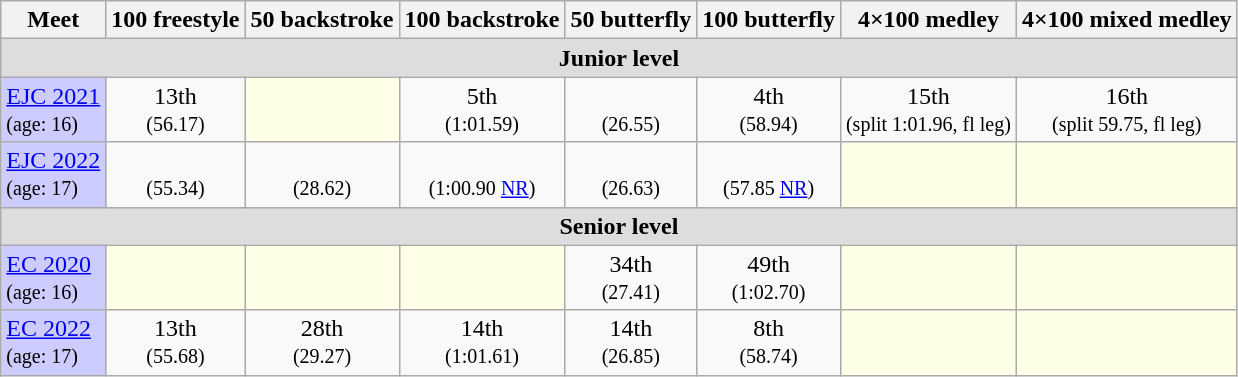<table class="sortable wikitable">
<tr>
<th>Meet</th>
<th class="unsortable">100 freestyle</th>
<th class="unsortable">50 backstroke</th>
<th class="unsortable">100 backstroke</th>
<th class="unsortable">50 butterfly</th>
<th class="unsortable">100 butterfly</th>
<th class="unsortable">4×100 medley</th>
<th class="unsortable">4×100 mixed medley</th>
</tr>
<tr bgcolor="#DDDDDD">
<td colspan="8" align="center"><strong>Junior level</strong></td>
</tr>
<tr>
<td style="background:#ccccff"><a href='#'>EJC 2021</a><br><small>(age: 16)</small></td>
<td align="center">13th<br><small>(56.17)</small></td>
<td style="background:#fdffe7"></td>
<td align="center">5th<br><small>(1:01.59)</small></td>
<td align="center"><br><small>(26.55)</small></td>
<td align="center">4th<br><small>(58.94)</small></td>
<td align="center">15th<br><small>(split 1:01.96, fl leg)</small></td>
<td align="center">16th<br><small>(split 59.75, fl leg)</small></td>
</tr>
<tr>
<td style="background:#ccccff"><a href='#'>EJC 2022</a><br><small>(age: 17)</small></td>
<td align="center"><br><small>(55.34)</small></td>
<td align="center"><br><small>(28.62)</small></td>
<td align="center"><br><small>(1:00.90 <a href='#'>NR</a>)</small></td>
<td align="center"><br><small>(26.63)</small></td>
<td align="center"><br><small>(57.85 <a href='#'>NR</a>)</small></td>
<td style="background:#fdffe7"></td>
<td style="background:#fdffe7"></td>
</tr>
<tr bgcolor="#DDDDDD">
<td colspan="8" align="center"><strong>Senior level</strong></td>
</tr>
<tr>
<td style="background:#ccccff"><a href='#'>EC 2020</a><br><small>(age: 16)</small></td>
<td style="background:#fdffe7"></td>
<td style="background:#fdffe7"></td>
<td style="background:#fdffe7"></td>
<td align="center">34th<br><small>(27.41)</small></td>
<td align="center">49th<br><small>(1:02.70)</small></td>
<td style="background:#fdffe7"></td>
<td style="background:#fdffe7"></td>
</tr>
<tr>
<td style="background:#ccccff"><a href='#'>EC 2022</a><br><small>(age: 17)</small></td>
<td align="center">13th<br><small>(55.68)</small></td>
<td align="center">28th<br><small>(29.27)</small></td>
<td align="center">14th<br><small>(1:01.61)</small></td>
<td align="center">14th<br><small>(26.85)</small></td>
<td align="center">8th<br><small>(58.74)</small></td>
<td style="background:#fdffe7"></td>
<td style="background:#fdffe7"></td>
</tr>
</table>
